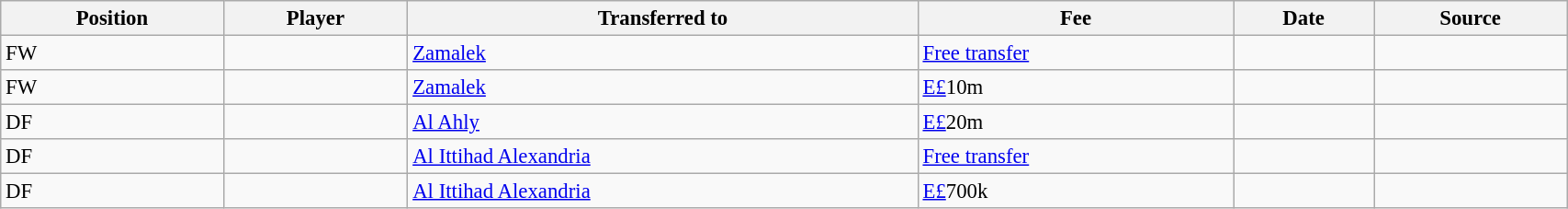<table class="wikitable sortable" style="width:90%; text-align:center; font-size:95%; text-align:left">
<tr>
<th>Position</th>
<th>Player</th>
<th>Transferred to</th>
<th>Fee</th>
<th>Date</th>
<th>Source</th>
</tr>
<tr>
<td>FW</td>
<td></td>
<td> <a href='#'>Zamalek</a></td>
<td><a href='#'>Free transfer</a></td>
<td></td>
<td></td>
</tr>
<tr>
<td>FW</td>
<td></td>
<td> <a href='#'>Zamalek</a></td>
<td><a href='#'>E£</a>10m</td>
<td></td>
<td></td>
</tr>
<tr>
<td>DF</td>
<td></td>
<td> <a href='#'>Al Ahly</a></td>
<td><a href='#'>E£</a>20m</td>
<td></td>
<td></td>
</tr>
<tr>
<td>DF</td>
<td></td>
<td> <a href='#'>Al Ittihad Alexandria</a></td>
<td><a href='#'>Free transfer</a></td>
<td></td>
<td></td>
</tr>
<tr>
<td>DF</td>
<td></td>
<td> <a href='#'>Al Ittihad Alexandria</a></td>
<td><a href='#'>E£</a>700k</td>
<td></td>
<td></td>
</tr>
</table>
